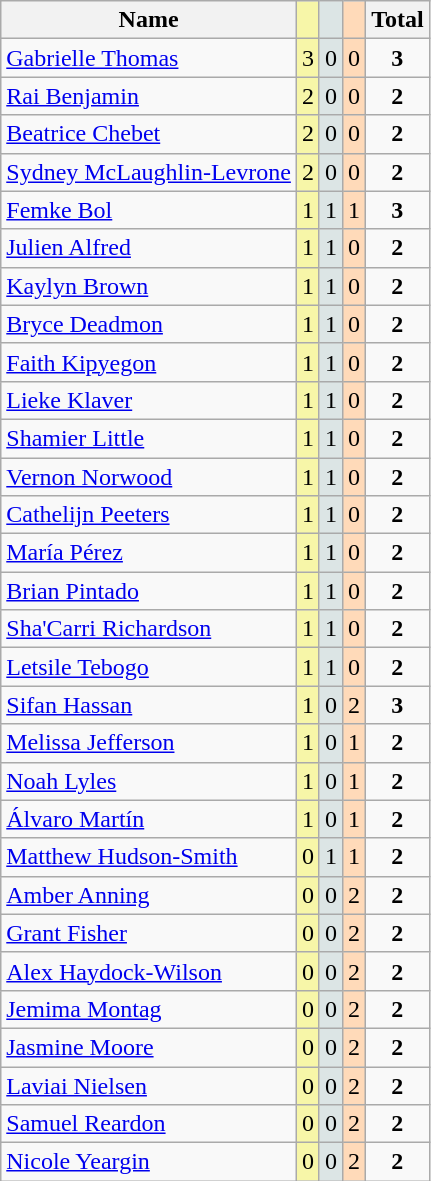<table class="wikitable" style="text-align:center">
<tr>
<th>Name</th>
<td bgcolor=F7F6A8></td>
<td bgcolor=DCE5E5></td>
<td bgcolor=FFDAB9></td>
<th>Total</th>
</tr>
<tr>
<td align=left><a href='#'>Gabrielle Thomas</a></td>
<td bgcolor=F7F6A8>3</td>
<td bgcolor=DCE5E5>0</td>
<td bgcolor=FFDAB9>0</td>
<td><strong>3</strong></td>
</tr>
<tr>
<td align=left><a href='#'>Rai Benjamin</a></td>
<td bgcolor=F7F6A8>2</td>
<td bgcolor=DCE5E5>0</td>
<td bgcolor=FFDAB9>0</td>
<td><strong>2</strong></td>
</tr>
<tr>
<td align=left><a href='#'>Beatrice Chebet</a></td>
<td bgcolor=F7F6A8>2</td>
<td bgcolor=DCE5E5>0</td>
<td bgcolor=FFDAB9>0</td>
<td><strong>2</strong></td>
</tr>
<tr>
<td align=left><a href='#'>Sydney McLaughlin-Levrone</a></td>
<td bgcolor=F7F6A8>2</td>
<td bgcolor=DCE5E5>0</td>
<td bgcolor=FFDAB9>0</td>
<td><strong>2</strong></td>
</tr>
<tr>
<td align=left><a href='#'>Femke Bol</a></td>
<td bgcolor=F7F6A8>1</td>
<td bgcolor=DCE5E5>1</td>
<td bgcolor=FFDAB9>1</td>
<td><strong>3</strong></td>
</tr>
<tr>
<td align=left><a href='#'>Julien Alfred</a></td>
<td bgcolor=F7F6A8>1</td>
<td bgcolor=DCE5E5>1</td>
<td bgcolor=FFDAB9>0</td>
<td><strong>2</strong></td>
</tr>
<tr>
<td align=left><a href='#'>Kaylyn Brown</a></td>
<td bgcolor=F7F6A8>1</td>
<td bgcolor=DCE5E5>1</td>
<td bgcolor=FFDAB9>0</td>
<td><strong>2</strong></td>
</tr>
<tr>
<td align=left><a href='#'>Bryce Deadmon</a></td>
<td bgcolor=F7F6A8>1</td>
<td bgcolor=DCE5E5>1</td>
<td bgcolor=FFDAB9>0</td>
<td><strong>2</strong></td>
</tr>
<tr>
<td align=left><a href='#'>Faith Kipyegon</a></td>
<td bgcolor=F7F6A8>1</td>
<td bgcolor=DCE5E5>1</td>
<td bgcolor=FFDAB9>0</td>
<td><strong>2</strong></td>
</tr>
<tr>
<td align=left><a href='#'>Lieke Klaver</a></td>
<td bgcolor=F7F6A8>1</td>
<td bgcolor=DCE5E5>1</td>
<td bgcolor=FFDAB9>0</td>
<td><strong>2</strong></td>
</tr>
<tr>
<td align=left><a href='#'>Shamier Little</a></td>
<td bgcolor=F7F6A8>1</td>
<td bgcolor=DCE5E5>1</td>
<td bgcolor=FFDAB9>0</td>
<td><strong>2</strong></td>
</tr>
<tr>
<td align=left><a href='#'>Vernon Norwood</a></td>
<td bgcolor=F7F6A8>1</td>
<td bgcolor=DCE5E5>1</td>
<td bgcolor=FFDAB9>0</td>
<td><strong>2</strong></td>
</tr>
<tr>
<td align=left><a href='#'>Cathelijn Peeters</a></td>
<td bgcolor=F7F6A8>1</td>
<td bgcolor=DCE5E5>1</td>
<td bgcolor=FFDAB9>0</td>
<td><strong>2</strong></td>
</tr>
<tr>
<td align=left><a href='#'>María Pérez</a></td>
<td bgcolor=F7F6A8>1</td>
<td bgcolor=DCE5E5>1</td>
<td bgcolor=FFDAB9>0</td>
<td><strong>2</strong></td>
</tr>
<tr>
<td align=left><a href='#'>Brian Pintado</a></td>
<td bgcolor=F7F6A8>1</td>
<td bgcolor=DCE5E5>1</td>
<td bgcolor=FFDAB9>0</td>
<td><strong>2</strong></td>
</tr>
<tr>
<td align=left><a href='#'>Sha'Carri Richardson</a></td>
<td bgcolor=F7F6A8>1</td>
<td bgcolor=DCE5E5>1</td>
<td bgcolor=FFDAB9>0</td>
<td><strong>2</strong></td>
</tr>
<tr>
<td align=left><a href='#'>Letsile Tebogo</a></td>
<td bgcolor=F7F6A8>1</td>
<td bgcolor=DCE5E5>1</td>
<td bgcolor=FFDAB9>0</td>
<td><strong>2</strong></td>
</tr>
<tr>
<td align=left><a href='#'>Sifan Hassan</a></td>
<td bgcolor=F7F6A8>1</td>
<td bgcolor=DCE5E5>0</td>
<td bgcolor=FFDAB9>2</td>
<td><strong>3</strong></td>
</tr>
<tr>
<td align=left><a href='#'>Melissa Jefferson</a></td>
<td bgcolor=F7F6A8>1</td>
<td bgcolor=DCE5E5>0</td>
<td bgcolor=FFDAB9>1</td>
<td><strong>2</strong></td>
</tr>
<tr>
<td align=left><a href='#'>Noah Lyles</a></td>
<td bgcolor=F7F6A8>1</td>
<td bgcolor=DCE5E5>0</td>
<td bgcolor=FFDAB9>1</td>
<td><strong>2</strong></td>
</tr>
<tr>
<td align=left><a href='#'>Álvaro Martín</a></td>
<td bgcolor=F7F6A8>1</td>
<td bgcolor=DCE5E5>0</td>
<td bgcolor=FFDAB9>1</td>
<td><strong>2</strong></td>
</tr>
<tr>
<td align=left><a href='#'>Matthew Hudson-Smith</a></td>
<td bgcolor=F7F6A8>0</td>
<td bgcolor=DCE5E5>1</td>
<td bgcolor=FFDAB9>1</td>
<td><strong>2</strong></td>
</tr>
<tr>
<td align=left><a href='#'>Amber Anning</a></td>
<td bgcolor=F7F6A8>0</td>
<td bgcolor=DCE5E5>0</td>
<td bgcolor=FFDAB9>2</td>
<td><strong>2</strong></td>
</tr>
<tr>
<td align=left><a href='#'>Grant Fisher</a></td>
<td bgcolor=F7F6A8>0</td>
<td bgcolor=DCE5E5>0</td>
<td bgcolor=FFDAB9>2</td>
<td><strong>2</strong></td>
</tr>
<tr>
<td align=left><a href='#'>Alex Haydock-Wilson</a></td>
<td bgcolor=F7F6A8>0</td>
<td bgcolor=DCE5E5>0</td>
<td bgcolor=FFDAB9>2</td>
<td><strong>2</strong></td>
</tr>
<tr>
<td align=left><a href='#'>Jemima Montag</a></td>
<td bgcolor=F7F6A8>0</td>
<td bgcolor=DCE5E5>0</td>
<td bgcolor=FFDAB9>2</td>
<td><strong>2</strong></td>
</tr>
<tr>
<td align=left><a href='#'>Jasmine Moore</a></td>
<td bgcolor=F7F6A8>0</td>
<td bgcolor=DCE5E5>0</td>
<td bgcolor=FFDAB9>2</td>
<td><strong>2</strong></td>
</tr>
<tr>
<td align=left><a href='#'>Laviai Nielsen</a></td>
<td bgcolor=F7F6A8>0</td>
<td bgcolor=DCE5E5>0</td>
<td bgcolor=FFDAB9>2</td>
<td><strong>2</strong></td>
</tr>
<tr>
<td align=left><a href='#'>Samuel Reardon</a></td>
<td bgcolor=F7F6A8>0</td>
<td bgcolor=DCE5E5>0</td>
<td bgcolor=FFDAB9>2</td>
<td><strong>2</strong></td>
</tr>
<tr>
<td align=left><a href='#'>Nicole Yeargin</a></td>
<td bgcolor=F7F6A8>0</td>
<td bgcolor=DCE5E5>0</td>
<td bgcolor=FFDAB9>2</td>
<td><strong>2</strong></td>
</tr>
</table>
